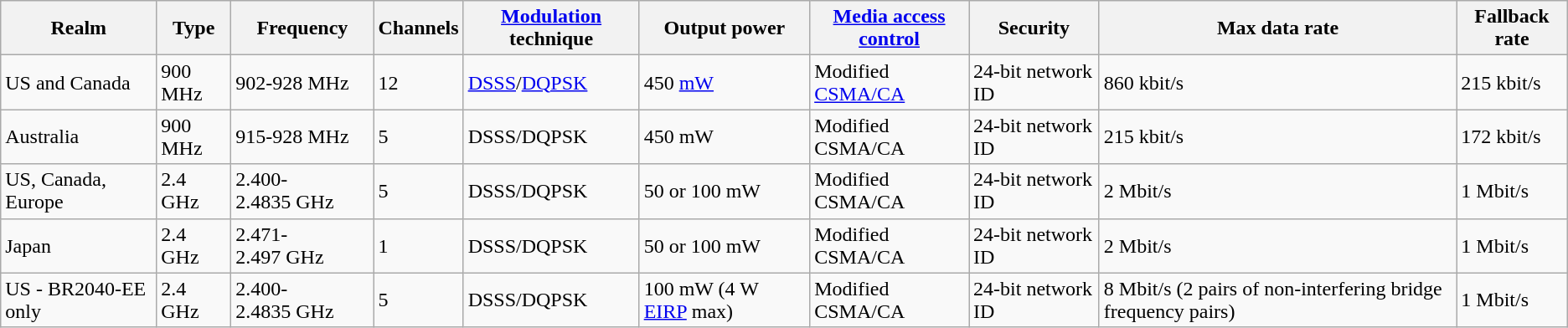<table class="wikitable">
<tr>
<th>Realm</th>
<th>Type</th>
<th>Frequency</th>
<th>Channels</th>
<th><a href='#'>Modulation</a> technique</th>
<th>Output power</th>
<th><a href='#'>Media access control</a></th>
<th>Security</th>
<th>Max data rate</th>
<th>Fallback rate</th>
</tr>
<tr>
<td>US and Canada</td>
<td>900 MHz</td>
<td>902-928 MHz</td>
<td>12</td>
<td><a href='#'>DSSS</a>/<a href='#'>DQPSK</a></td>
<td>450 <a href='#'>mW</a></td>
<td>Modified <a href='#'>CSMA/CA</a></td>
<td>24-bit network ID</td>
<td>860 kbit/s</td>
<td>215 kbit/s</td>
</tr>
<tr>
<td>Australia</td>
<td>900 MHz</td>
<td>915-928 MHz</td>
<td>5</td>
<td>DSSS/DQPSK</td>
<td>450 mW</td>
<td>Modified CSMA/CA</td>
<td>24-bit network ID</td>
<td>215 kbit/s</td>
<td>172 kbit/s</td>
</tr>
<tr>
<td>US, Canada, Europe</td>
<td>2.4 GHz</td>
<td>2.400-2.4835 GHz</td>
<td>5</td>
<td>DSSS/DQPSK</td>
<td>50 or 100 mW</td>
<td>Modified CSMA/CA</td>
<td>24-bit network ID</td>
<td>2 Mbit/s</td>
<td>1 Mbit/s</td>
</tr>
<tr>
<td>Japan</td>
<td>2.4 GHz</td>
<td>2.471-2.497 GHz</td>
<td>1</td>
<td>DSSS/DQPSK</td>
<td>50 or 100 mW</td>
<td>Modified CSMA/CA</td>
<td>24-bit network ID</td>
<td>2 Mbit/s</td>
<td>1 Mbit/s</td>
</tr>
<tr>
<td>US - BR2040-EE only</td>
<td>2.4 GHz</td>
<td>2.400-2.4835 GHz</td>
<td>5</td>
<td>DSSS/DQPSK</td>
<td>100 mW (4 W <a href='#'>EIRP</a> max)</td>
<td>Modified CSMA/CA</td>
<td>24-bit network ID</td>
<td>8 Mbit/s (2 pairs of non-interfering bridge frequency pairs)</td>
<td>1 Mbit/s</td>
</tr>
</table>
